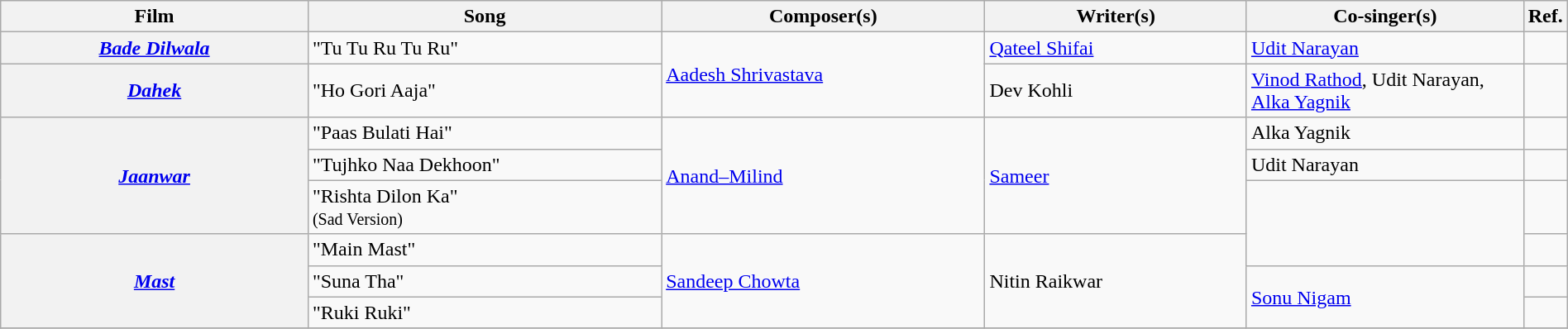<table class="wikitable plainrowheaders" width="100%" textcolor:#000;">
<tr>
<th scope="col" width=20%><strong>Film</strong></th>
<th scope="col" width=23%><strong>Song</strong></th>
<th scope="col" width=21%><strong>Composer(s)</strong></th>
<th scope="col" width=17%><strong>Writer(s)</strong></th>
<th scope="col" width=18%><strong>Co-singer(s)</strong></th>
<th scope="col" width=1%><strong>Ref.</strong></th>
</tr>
<tr>
<th scope="row"><em><a href='#'>Bade Dilwala</a></em></th>
<td>"Tu Tu Ru Tu Ru"</td>
<td rowspan="2"><a href='#'>Aadesh Shrivastava</a></td>
<td><a href='#'>Qateel Shifai</a></td>
<td><a href='#'>Udit Narayan</a></td>
<td></td>
</tr>
<tr>
<th scope="row"><em><a href='#'>Dahek</a></em></th>
<td>"Ho Gori Aaja"</td>
<td>Dev Kohli</td>
<td><a href='#'>Vinod Rathod</a>, Udit Narayan, <a href='#'>Alka Yagnik</a></td>
<td></td>
</tr>
<tr>
<th scope="row" rowspan="3"><em><a href='#'>Jaanwar</a></em></th>
<td>"Paas Bulati Hai"</td>
<td rowspan="3"><a href='#'>Anand–Milind</a></td>
<td rowspan="3"><a href='#'>Sameer</a></td>
<td>Alka Yagnik</td>
<td></td>
</tr>
<tr>
<td>"Tujhko Naa Dekhoon"</td>
<td>Udit Narayan</td>
<td></td>
</tr>
<tr>
<td>"Rishta Dilon Ka"<br><small>(Sad Version)</small></td>
<td rowspan="2"></td>
<td></td>
</tr>
<tr>
<th scope="row" rowspan="3"><em><a href='#'>Mast</a></em></th>
<td>"Main Mast"</td>
<td rowspan="3"><a href='#'>Sandeep Chowta</a></td>
<td rowspan="3">Nitin Raikwar</td>
<td></td>
</tr>
<tr>
<td>"Suna Tha"</td>
<td rowspan="2"><a href='#'>Sonu Nigam</a></td>
<td></td>
</tr>
<tr>
<td>"Ruki Ruki"</td>
<td></td>
</tr>
<tr>
</tr>
</table>
